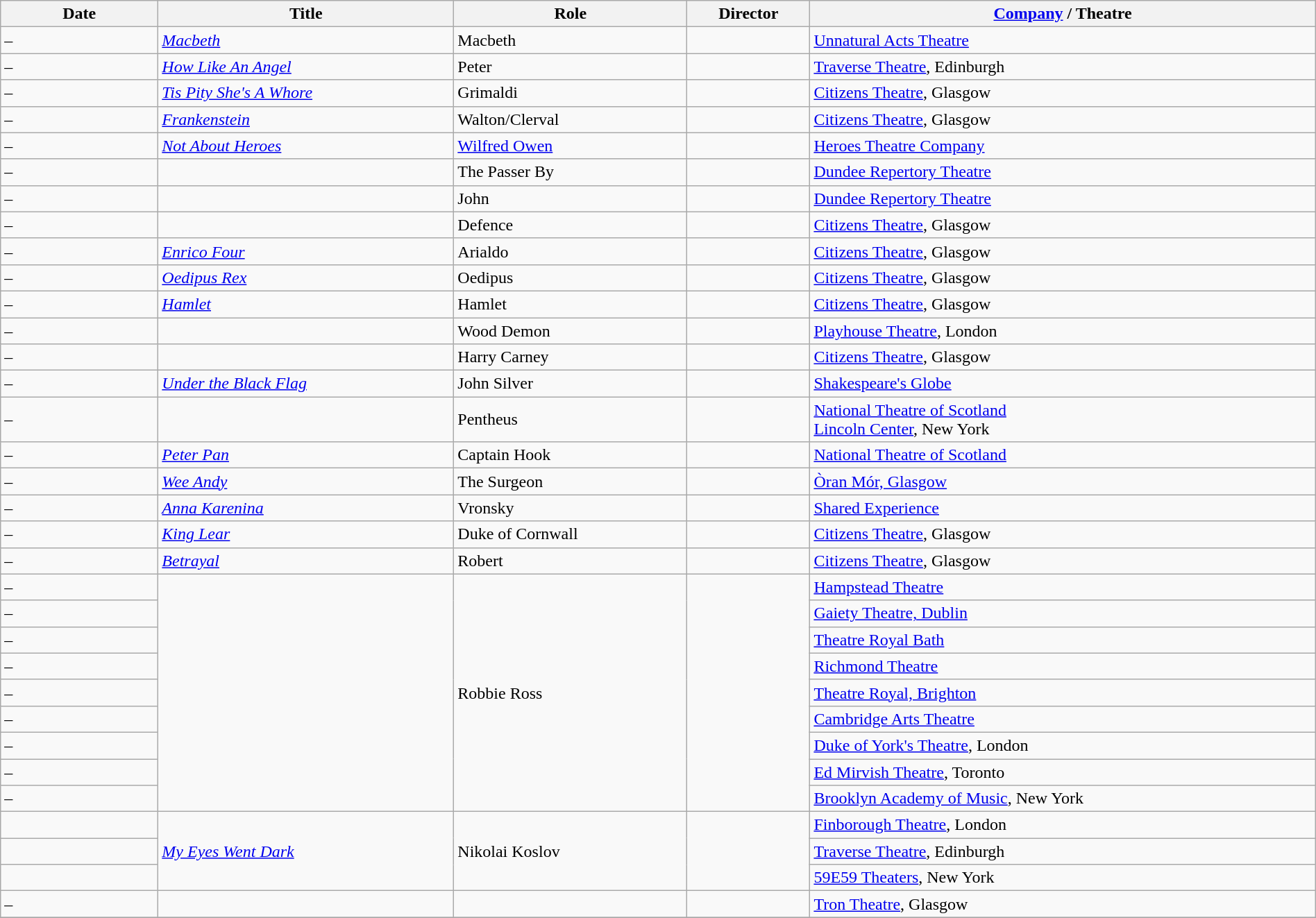<table class="wikitable sortable" style="width:100%">
<tr>
<th style="width: 9em">Date</th>
<th>Title</th>
<th>Role</th>
<th>Director</th>
<th><a href='#'>Company</a> / Theatre<br></th>
</tr>
<tr id="Macbeth">
<td> – </td>
<td><em><a href='#'>Macbeth</a></em> </td>
<td>Macbeth</td>
<td></td>
<td><a href='#'>Unnatural Acts Theatre</a></td>
</tr>
<tr id="How Like An Angel">
<td> – </td>
<td><em><a href='#'>How Like An Angel</a></em> </td>
<td>Peter</td>
<td></td>
<td><a href='#'>Traverse Theatre</a>, Edinburgh</td>
</tr>
<tr id="Tis Pity She's A Whore">
<td> – </td>
<td><em><a href='#'>Tis Pity She's A Whore</a></em> </td>
<td>Grimaldi</td>
<td></td>
<td><a href='#'>Citizens Theatre</a>, Glasgow</td>
</tr>
<tr id="Frankenstein">
<td> – </td>
<td><em><a href='#'>Frankenstein</a></em> </td>
<td>Walton/Clerval</td>
<td></td>
<td><a href='#'>Citizens Theatre</a>, Glasgow</td>
</tr>
<tr id="Not About Heroes">
<td> – </td>
<td><em><a href='#'>Not About Heroes</a></em> </td>
<td><a href='#'>Wilfred Owen</a></td>
<td></td>
<td><a href='#'>Heroes Theatre Company</a></td>
</tr>
<tr id="The Cherry Orchard">
<td> – </td>
<td><em></em> </td>
<td>The Passer By</td>
<td></td>
<td><a href='#'>Dundee Repertory Theatre</a></td>
</tr>
<tr id="The Philanthropist">
<td> – </td>
<td><em></em> </td>
<td>John</td>
<td></td>
<td><a href='#'>Dundee Repertory Theatre</a></td>
</tr>
<tr id="A Tale of Two Cities">
<td> – </td>
<td><em></em> </td>
<td>Defence</td>
<td></td>
<td><a href='#'>Citizens Theatre</a>, Glasgow</td>
</tr>
<tr id="Enrico Four">
<td> – </td>
<td><em><a href='#'>Enrico Four</a></em> </td>
<td>Arialdo</td>
<td></td>
<td><a href='#'>Citizens Theatre</a>, Glasgow</td>
</tr>
<tr id="Oedipus Rex">
<td> – </td>
<td><em><a href='#'>Oedipus Rex</a></em> </td>
<td>Oedipus</td>
<td></td>
<td><a href='#'>Citizens Theatre</a>, Glasgow</td>
</tr>
<tr id="Hamlet">
<td> – </td>
<td><em><a href='#'>Hamlet</a></em> </td>
<td>Hamlet</td>
<td></td>
<td><a href='#'>Citizens Theatre</a>, Glasgow</td>
</tr>
<tr id="The Wood Demon">
<td> – </td>
<td><em></em> </td>
<td>Wood Demon</td>
<td></td>
<td><a href='#'>Playhouse Theatre</a>, London</td>
</tr>
<tr id="A Whistle in the Dark">
<td> – </td>
<td><em></em> </td>
<td>Harry Carney</td>
<td></td>
<td><a href='#'>Citizens Theatre</a>, Glasgow</td>
</tr>
<tr id="Under The Black Flag">
<td> – </td>
<td><em><a href='#'>Under the Black Flag</a></em> </td>
<td>John Silver</td>
<td></td>
<td><a href='#'>Shakespeare's Globe</a></td>
</tr>
<tr id="The Bacchae">
<td> – </td>
<td><em></em> </td>
<td>Pentheus</td>
<td></td>
<td><a href='#'>National Theatre of Scotland</a> <br> <a href='#'>Lincoln Center</a>, New York</td>
</tr>
<tr id="Peter Pan">
<td> – </td>
<td><em><a href='#'>Peter Pan</a></em> </td>
<td>Captain Hook</td>
<td></td>
<td><a href='#'>National Theatre of Scotland</a></td>
</tr>
<tr id="Wee Andy">
<td> – </td>
<td><em><a href='#'>Wee Andy</a></em> </td>
<td>The Surgeon</td>
<td></td>
<td><a href='#'>Òran Mór, Glasgow</a></td>
</tr>
<tr id="Anna Karenina">
<td> – </td>
<td><em><a href='#'>Anna Karenina</a></em> </td>
<td>Vronsky</td>
<td></td>
<td><a href='#'>Shared Experience</a></td>
</tr>
<tr id="King Lear">
<td> – </td>
<td><em><a href='#'>King Lear</a></em> </td>
<td>Duke of Cornwall</td>
<td></td>
<td><a href='#'>Citizens Theatre</a>, Glasgow</td>
</tr>
<tr id="Betrayal">
<td> – </td>
<td><em><a href='#'>Betrayal</a></em> </td>
<td>Robert</td>
<td></td>
<td><a href='#'>Citizens Theatre</a>, Glasgow</td>
</tr>
<tr id="The Judas Kiss">
<td> – </td>
<td rowspan=9><em></em> </td>
<td rowspan=9>Robbie Ross</td>
<td rowspan=9></td>
<td><a href='#'>Hampstead Theatre</a></td>
</tr>
<tr>
<td> – </td>
<td><a href='#'>Gaiety Theatre, Dublin</a></td>
</tr>
<tr>
<td> – </td>
<td><a href='#'>Theatre Royal Bath</a></td>
</tr>
<tr>
<td> – </td>
<td><a href='#'>Richmond Theatre</a></td>
</tr>
<tr>
<td> – </td>
<td><a href='#'>Theatre Royal, Brighton</a></td>
</tr>
<tr>
<td> – </td>
<td><a href='#'>Cambridge Arts Theatre</a></td>
</tr>
<tr>
<td> – </td>
<td><a href='#'>Duke of York's Theatre</a>, London</td>
</tr>
<tr>
<td> – </td>
<td><a href='#'>Ed Mirvish Theatre</a>, Toronto</td>
</tr>
<tr>
<td> – </td>
<td><a href='#'>Brooklyn Academy of Music</a>, New York</td>
</tr>
<tr id="My Eyes Went Dark">
<td> </td>
<td rowspan=3><em><a href='#'>My Eyes Went Dark</a></em> </td>
<td rowspan=3>Nikolai Koslov</td>
<td rowspan=3></td>
<td><a href='#'>Finborough Theatre</a>, London</td>
</tr>
<tr>
<td></td>
<td><a href='#'>Traverse Theatre</a>, Edinburgh</td>
</tr>
<tr>
<td></td>
<td><a href='#'>59E59 Theaters</a>, New York</td>
</tr>
<tr id="The Mistress Contract">
<td> – </td>
<td><em></em> </td>
<td></td>
<td></td>
<td><a href='#'>Tron Theatre</a>, Glasgow</td>
</tr>
<tr>
</tr>
</table>
